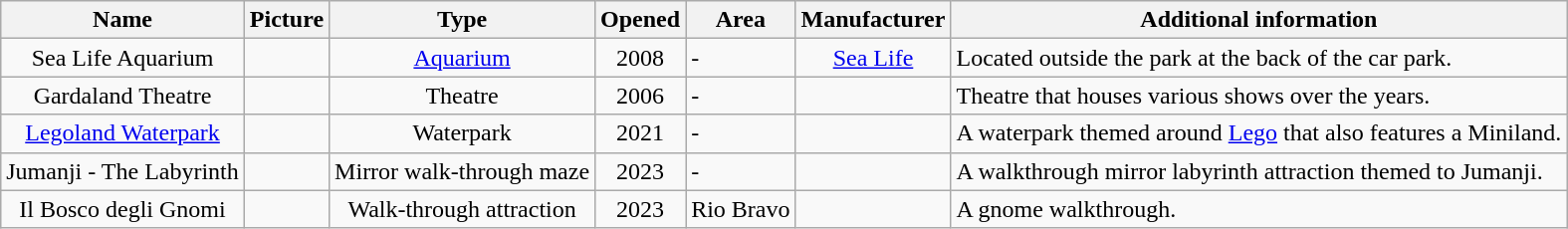<table class="wikitable sortable">
<tr>
<th>Name</th>
<th class="unsortable" !>Picture</th>
<th>Type</th>
<th>Opened</th>
<th>Area</th>
<th>Manufacturer</th>
<th class="unsortable" !>Additional information</th>
</tr>
<tr>
<td align="center">Sea Life Aquarium</td>
<td></td>
<td align="center"><a href='#'>Aquarium</a></td>
<td align="center">2008</td>
<td>-</td>
<td align="center"><a href='#'>Sea Life</a></td>
<td>Located outside the park at the back of the car park.</td>
</tr>
<tr>
<td align="center">Gardaland Theatre</td>
<td></td>
<td align="center">Theatre</td>
<td align="center">2006</td>
<td>-</td>
<td align="center"></td>
<td>Theatre that houses various shows over the years.</td>
</tr>
<tr>
<td align="center"><a href='#'>Legoland Waterpark</a></td>
<td></td>
<td align="center">Waterpark</td>
<td align="center">2021</td>
<td>-</td>
<td align="center"></td>
<td>A waterpark themed around <a href='#'>Lego</a> that also features a Miniland.</td>
</tr>
<tr>
<td align="center">Jumanji - The Labyrinth</td>
<td></td>
<td align="center">Mirror walk-through maze</td>
<td align="center">2023</td>
<td>-</td>
<td align="center"></td>
<td>A walkthrough mirror labyrinth attraction themed to Jumanji.</td>
</tr>
<tr>
<td align="center">Il Bosco degli Gnomi</td>
<td></td>
<td align="center">Walk-through attraction</td>
<td align="center">2023</td>
<td>Rio Bravo</td>
<td align="center"></td>
<td>A gnome walkthrough.</td>
</tr>
</table>
